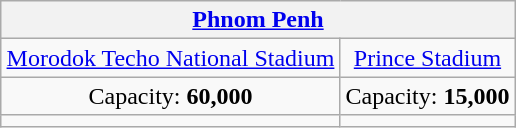<table class="wikitable" style="text-align:center;margin:1em auto;">
<tr>
<th colspan="2"><a href='#'>Phnom Penh</a></th>
</tr>
<tr>
<td><a href='#'>Morodok Techo National Stadium</a></td>
<td><a href='#'>Prince Stadium</a></td>
</tr>
<tr>
<td>Capacity: <strong>60,000</strong></td>
<td>Capacity: <strong>15,000</strong></td>
</tr>
<tr>
<td></td>
<td></td>
</tr>
</table>
